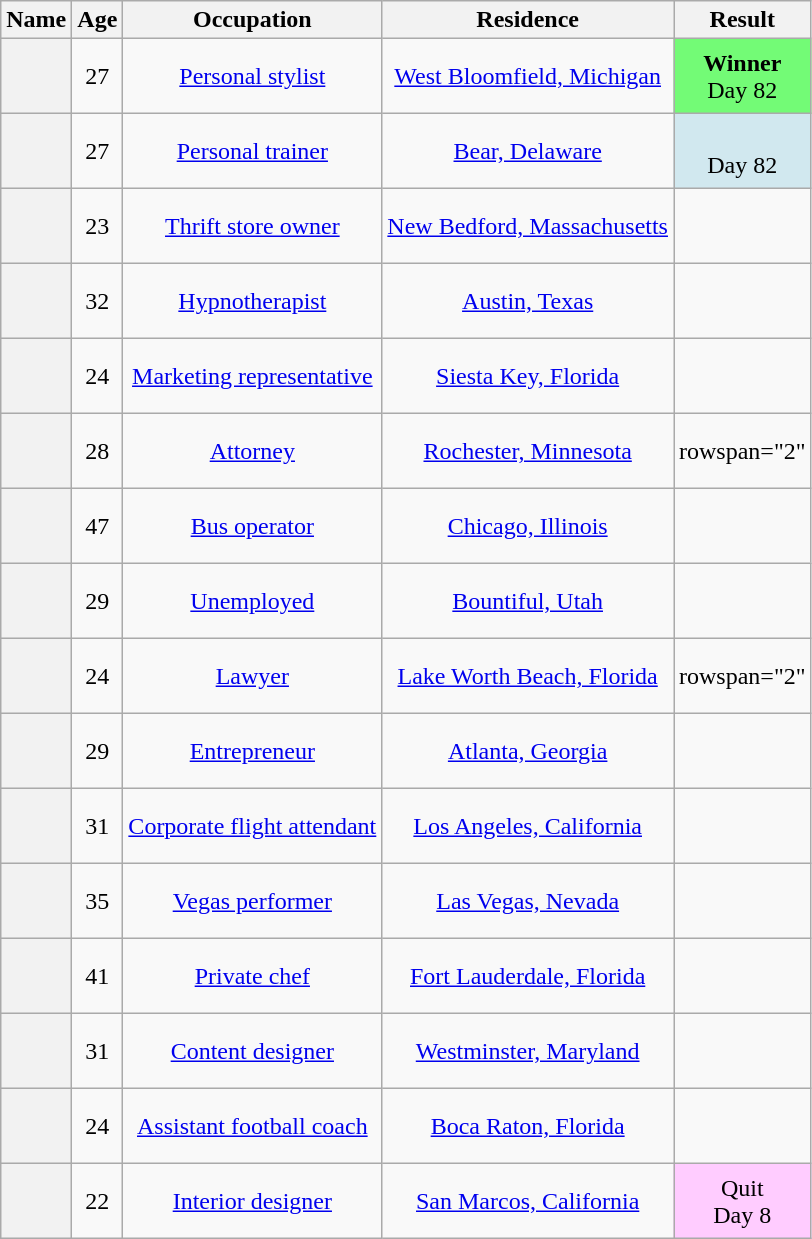<table class="wikitable sortable" style="text-align:center;">
<tr>
<th scope="col">Name</th>
<th scope="col">Age</th>
<th scope="col" class="unsortable">Occupation</th>
<th scope="col" class="unsortable">Residence</th>
<th scope="col" class="unsortable">Result</th>
</tr>
<tr style="height:50px">
<th scope="row"></th>
<td>27</td>
<td><a href='#'>Personal stylist</a></td>
<td><a href='#'>West Bloomfield, Michigan</a></td>
<td bgcolor="73FB76"><strong>Winner</strong><br>Day 82</td>
</tr>
<tr style="height:50px">
<th scope="row"></th>
<td>27</td>
<td><a href='#'>Personal trainer</a></td>
<td><a href='#'>Bear, Delaware</a></td>
<td bgcolor="D1E8EF"><br>Day 82</td>
</tr>
<tr style="height:50px">
<th scope="row"></th>
<td>23</td>
<td><a href='#'>Thrift store owner</a></td>
<td><a href='#'>New Bedford, Massachusetts</a></td>
<td></td>
</tr>
<tr style="height:50px">
<th scope="row"></th>
<td>32</td>
<td><a href='#'>Hypnotherapist</a></td>
<td><a href='#'>Austin, Texas</a></td>
<td></td>
</tr>
<tr style="height:50px">
<th scope="row"></th>
<td>24</td>
<td><a href='#'>Marketing representative</a></td>
<td><a href='#'>Siesta Key, Florida</a></td>
<td></td>
</tr>
<tr style="height:50px">
<th scope="row"></th>
<td>28</td>
<td><a href='#'>Attorney</a></td>
<td><a href='#'>Rochester, Minnesota</a></td>
<td>rowspan="2" </td>
</tr>
<tr style="height:50px">
<th scope="row"></th>
<td>47</td>
<td><a href='#'>Bus operator</a></td>
<td><a href='#'>Chicago, Illinois</a></td>
</tr>
<tr style="height:50px">
<th scope="row"></th>
<td>29</td>
<td><a href='#'>Unemployed</a></td>
<td><a href='#'>Bountiful, Utah</a></td>
<td></td>
</tr>
<tr style="height:50px">
<th scope="row"></th>
<td>24</td>
<td><a href='#'>Lawyer</a></td>
<td><a href='#'>Lake Worth Beach, Florida</a></td>
<td>rowspan="2" </td>
</tr>
<tr style="height:50px">
<th scope="row"></th>
<td>29</td>
<td><a href='#'>Entrepreneur</a></td>
<td><a href='#'>Atlanta, Georgia</a></td>
</tr>
<tr style="height:50px">
<th scope="row"></th>
<td>31</td>
<td><a href='#'>Corporate flight attendant</a></td>
<td><a href='#'>Los Angeles, California</a></td>
<td></td>
</tr>
<tr style="height:50px">
<th scope="row"></th>
<td>35</td>
<td><a href='#'>Vegas performer</a></td>
<td><a href='#'>Las Vegas, Nevada</a></td>
<td></td>
</tr>
<tr style="height:50px">
<th scope="row"></th>
<td>41</td>
<td><a href='#'>Private chef</a></td>
<td><a href='#'>Fort Lauderdale, Florida</a></td>
<td></td>
</tr>
<tr style="height:50px">
<th scope="row"></th>
<td>31</td>
<td><a href='#'>Content designer</a></td>
<td><a href='#'>Westminster, Maryland</a></td>
<td></td>
</tr>
<tr style="height:50px">
<th scope="row"></th>
<td>24</td>
<td><a href='#'>Assistant football coach</a></td>
<td><a href='#'>Boca Raton, Florida</a></td>
<td></td>
</tr>
<tr style="height:50px">
<th scope="row"></th>
<td>22</td>
<td><a href='#'>Interior designer</a></td>
<td><a href='#'>San Marcos, California</a></td>
<td bgcolor="#fcf">Quit<br>Day 8</td>
</tr>
</table>
